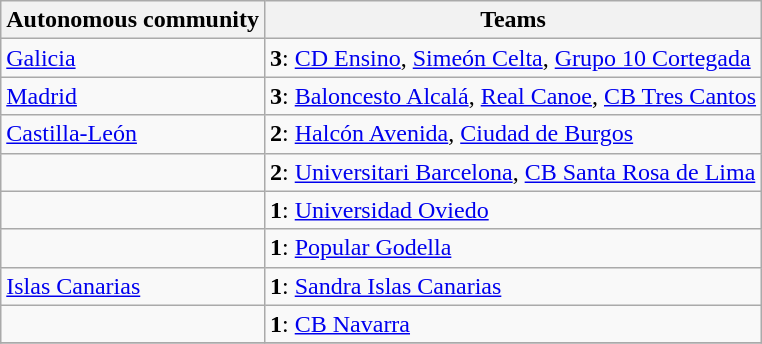<table class="wikitable">
<tr>
<th>Autonomous community</th>
<th>Teams</th>
</tr>
<tr>
<td> <a href='#'>Galicia</a></td>
<td><strong>3</strong>: <a href='#'>CD Ensino</a>, <a href='#'>Simeón Celta</a>, <a href='#'>Grupo 10 Cortegada</a></td>
</tr>
<tr>
<td> <a href='#'>Madrid</a></td>
<td><strong>3</strong>: <a href='#'>Baloncesto Alcalá</a>, <a href='#'>Real Canoe</a>, <a href='#'>CB Tres Cantos</a></td>
</tr>
<tr>
<td> <a href='#'>Castilla-León</a></td>
<td><strong>2</strong>: <a href='#'>Halcón Avenida</a>, <a href='#'>Ciudad de Burgos</a></td>
</tr>
<tr>
<td></td>
<td><strong>2</strong>: <a href='#'>Universitari Barcelona</a>, <a href='#'>CB Santa Rosa de Lima</a></td>
</tr>
<tr>
<td></td>
<td><strong>1</strong>: <a href='#'>Universidad Oviedo</a></td>
</tr>
<tr>
<td></td>
<td><strong>1</strong>: <a href='#'>Popular Godella</a></td>
</tr>
<tr>
<td> <a href='#'>Islas Canarias</a></td>
<td><strong>1</strong>: <a href='#'>Sandra Islas Canarias</a></td>
</tr>
<tr>
<td></td>
<td><strong>1</strong>: <a href='#'>CB Navarra</a></td>
</tr>
<tr>
</tr>
</table>
